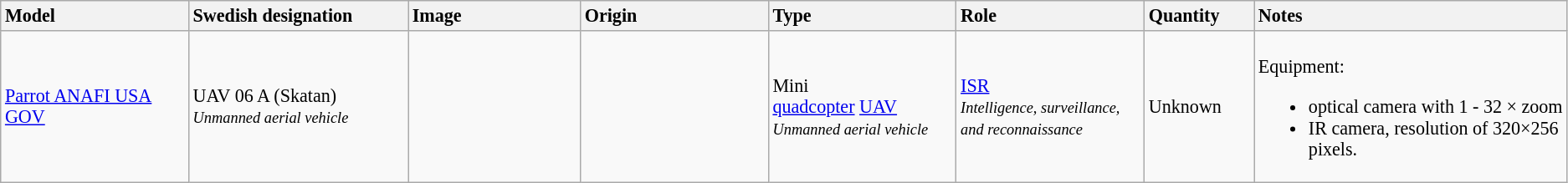<table class="wikitable" style="font-size: 92%;">
<tr>
<th style="text-align: left; width:12%;">Model</th>
<th style="text-align: left; width:14%;">Swedish designation</th>
<th style="text-align: left">Image</th>
<th style="text-align: left; width:12%;">Origin</th>
<th style="text-align: left; width:12%;">Type</th>
<th style="text-align: left; width:12%;">Role</th>
<th style="text-align: left; width:7%;">Quantity</th>
<th style="text-align: left; width:20%;">Notes</th>
</tr>
<tr>
<td><a href='#'>Parrot ANAFI USA GOV</a></td>
<td>UAV 06 A (Skatan)<br><em><small>Unmanned aerial vehicle</small></em></td>
<td></td>
<td></td>
<td>Mini<br><a href='#'>quadcopter</a> <a href='#'>UAV</a><br><em><small>Unmanned aerial vehicle</small></em></td>
<td><a href='#'>ISR</a><br><small><em>Intelligence, surveillance, and reconnaissance</em></small></td>
<td>Unknown</td>
<td><br>Equipment:<ul><li>optical camera with 1 - 32 × zoom</li><li>IR camera, resolution of 320×256 pixels.</li></ul></td>
</tr>
</table>
